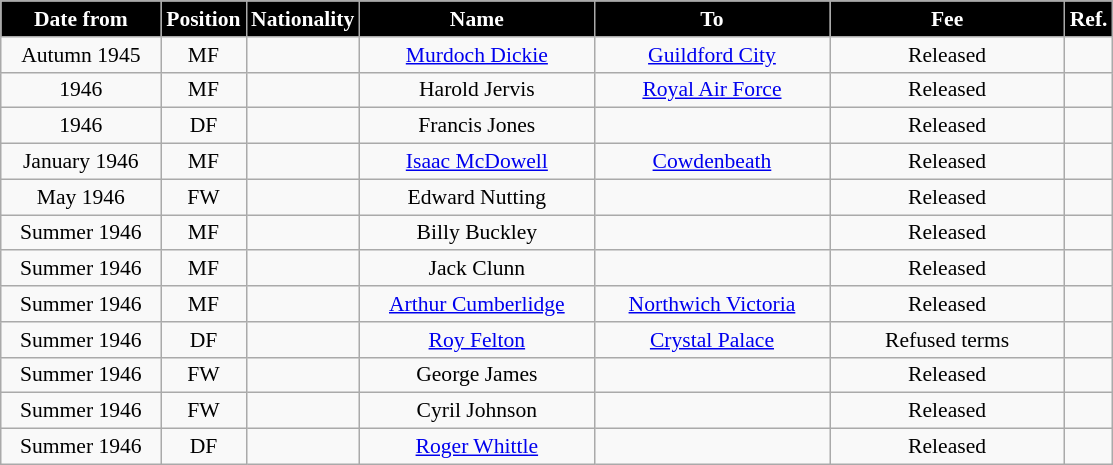<table class="wikitable" style="text-align:center; font-size:90%; ">
<tr>
<th style="background:#000000; color:white; width:100px;">Date from</th>
<th style="background:#000000; color:white; width:50px;">Position</th>
<th style="background:#000000; color:white; width:50px;">Nationality</th>
<th style="background:#000000; color:white; width:150px;">Name</th>
<th style="background:#000000; color:white; width:150px;">To</th>
<th style="background:#000000; color:white; width:150px;">Fee</th>
<th style="background:#000000; color:white; width:25px;">Ref.</th>
</tr>
<tr>
<td>Autumn 1945</td>
<td>MF</td>
<td></td>
<td><a href='#'>Murdoch Dickie</a></td>
<td><a href='#'>Guildford City</a></td>
<td>Released</td>
<td></td>
</tr>
<tr>
<td>1946</td>
<td>MF</td>
<td></td>
<td>Harold Jervis</td>
<td><a href='#'>Royal Air Force</a></td>
<td>Released</td>
<td></td>
</tr>
<tr>
<td>1946</td>
<td>DF</td>
<td></td>
<td>Francis Jones</td>
<td></td>
<td>Released</td>
<td></td>
</tr>
<tr>
<td>January 1946</td>
<td>MF</td>
<td></td>
<td><a href='#'>Isaac McDowell</a></td>
<td> <a href='#'>Cowdenbeath</a></td>
<td>Released</td>
<td></td>
</tr>
<tr>
<td>May 1946</td>
<td>FW</td>
<td></td>
<td>Edward Nutting</td>
<td></td>
<td>Released</td>
<td></td>
</tr>
<tr>
<td>Summer 1946</td>
<td>MF</td>
<td></td>
<td>Billy Buckley</td>
<td></td>
<td>Released</td>
<td></td>
</tr>
<tr>
<td>Summer 1946</td>
<td>MF</td>
<td></td>
<td>Jack Clunn</td>
<td></td>
<td>Released</td>
<td></td>
</tr>
<tr>
<td>Summer 1946</td>
<td>MF</td>
<td></td>
<td><a href='#'>Arthur Cumberlidge</a></td>
<td><a href='#'>Northwich Victoria</a></td>
<td>Released</td>
<td></td>
</tr>
<tr>
<td>Summer 1946</td>
<td>DF</td>
<td></td>
<td><a href='#'>Roy Felton</a></td>
<td><a href='#'>Crystal Palace</a></td>
<td>Refused terms</td>
<td></td>
</tr>
<tr>
<td>Summer 1946</td>
<td>FW</td>
<td></td>
<td>George James</td>
<td></td>
<td>Released</td>
<td></td>
</tr>
<tr>
<td>Summer 1946</td>
<td>FW</td>
<td></td>
<td>Cyril Johnson</td>
<td></td>
<td>Released</td>
<td></td>
</tr>
<tr>
<td>Summer 1946</td>
<td>DF</td>
<td></td>
<td><a href='#'>Roger Whittle</a></td>
<td></td>
<td>Released</td>
<td></td>
</tr>
</table>
